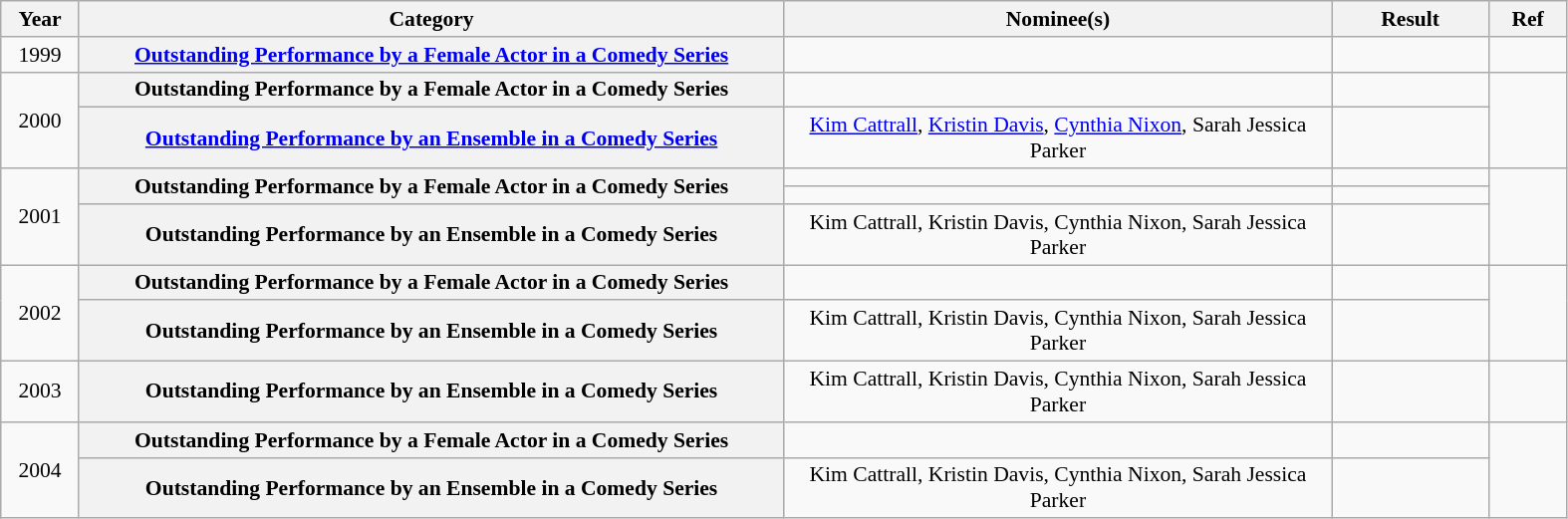<table class="wikitable plainrowheaders" style="font-size: 90%; text-align:center" width=83%>
<tr>
<th scope="col" width="5%">Year</th>
<th scope="col" width="45%">Category</th>
<th scope="col" width="35%">Nominee(s)</th>
<th scope="col" width="10%">Result</th>
<th scope="col" width="5%">Ref</th>
</tr>
<tr>
<td>1999</td>
<th scope="row" style="text-align:center"><a href='#'>Outstanding Performance by a Female Actor in a Comedy Series</a></th>
<td></td>
<td></td>
<td></td>
</tr>
<tr>
<td rowspan="2">2000</td>
<th scope="row" style="text-align:center">Outstanding Performance by a Female Actor in a Comedy Series</th>
<td></td>
<td></td>
<td rowspan="2"></td>
</tr>
<tr>
<th scope="row" style="text-align:center"><a href='#'>Outstanding Performance by an Ensemble in a Comedy Series</a></th>
<td><a href='#'>Kim Cattrall</a>, <a href='#'>Kristin Davis</a>, <a href='#'>Cynthia Nixon</a>, Sarah Jessica Parker</td>
<td></td>
</tr>
<tr>
<td align=center rowspan="3">2001</td>
<th scope="row" style="text-align:center" rowspan="2">Outstanding Performance by a Female Actor in a Comedy Series</th>
<td></td>
<td></td>
<td rowspan="3"></td>
</tr>
<tr>
<td></td>
<td></td>
</tr>
<tr>
<th scope="row" style="text-align:center">Outstanding Performance by an Ensemble in a Comedy Series</th>
<td>Kim Cattrall, Kristin Davis, Cynthia Nixon, Sarah Jessica Parker</td>
<td></td>
</tr>
<tr>
<td rowspan="2">2002</td>
<th scope="row" style="text-align:center">Outstanding Performance by a Female Actor in a Comedy Series</th>
<td></td>
<td></td>
<td rowspan="2"></td>
</tr>
<tr>
<th scope="row" style="text-align:center">Outstanding Performance by an Ensemble in a Comedy Series</th>
<td>Kim Cattrall, Kristin Davis, Cynthia Nixon, Sarah Jessica Parker</td>
<td></td>
</tr>
<tr>
<td>2003</td>
<th scope="row" style="text-align:center">Outstanding Performance by an Ensemble in a Comedy Series</th>
<td>Kim Cattrall, Kristin Davis, Cynthia Nixon, Sarah Jessica Parker</td>
<td></td>
<td></td>
</tr>
<tr>
<td rowspan="2">2004</td>
<th scope="row" style="text-align:center">Outstanding Performance by a Female Actor in a Comedy Series</th>
<td></td>
<td></td>
<td rowspan="2"></td>
</tr>
<tr>
<th scope="row" style="text-align:center">Outstanding Performance by an Ensemble in a Comedy Series</th>
<td>Kim Cattrall, Kristin Davis, Cynthia Nixon, Sarah Jessica Parker</td>
<td></td>
</tr>
</table>
